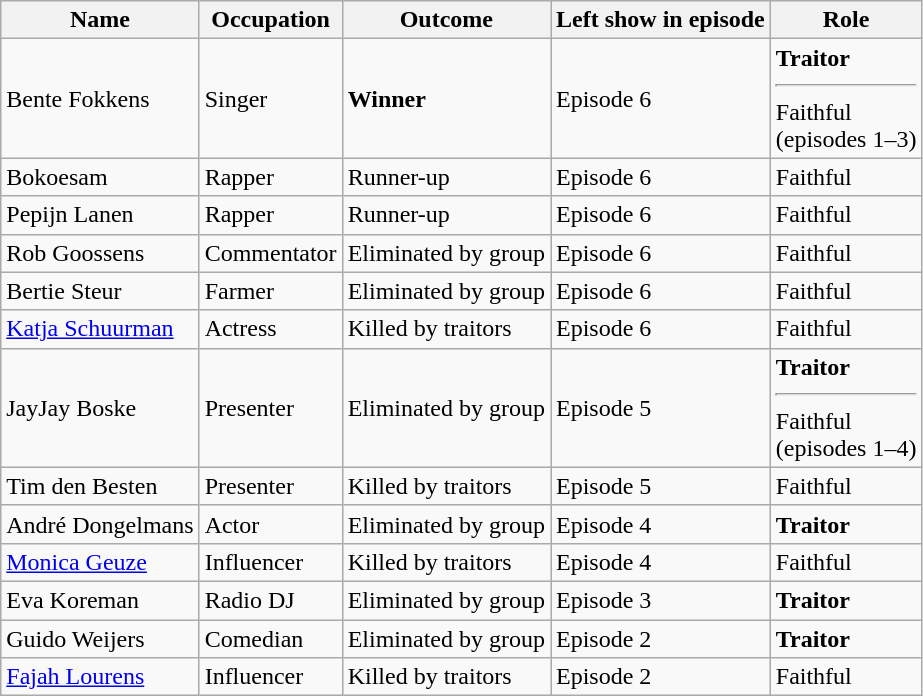<table class="wikitable">
<tr>
<th>Name</th>
<th>Occupation</th>
<th>Outcome</th>
<th>Left show in episode</th>
<th>Role</th>
</tr>
<tr>
<td>Bente Fokkens</td>
<td>Singer</td>
<td><strong>Winner</strong></td>
<td>Episode 6</td>
<td><strong>Traitor</strong><hr>Faithful<br>(episodes 1–3)</td>
</tr>
<tr>
<td>Bokoesam</td>
<td>Rapper</td>
<td>Runner-up</td>
<td>Episode 6</td>
<td>Faithful</td>
</tr>
<tr>
<td>Pepijn Lanen</td>
<td>Rapper</td>
<td>Runner-up</td>
<td>Episode 6</td>
<td>Faithful</td>
</tr>
<tr>
<td>Rob Goossens</td>
<td>Commentator</td>
<td>Eliminated by group</td>
<td>Episode 6</td>
<td>Faithful</td>
</tr>
<tr>
<td>Bertie Steur</td>
<td>Farmer</td>
<td>Eliminated by group</td>
<td>Episode 6</td>
<td>Faithful</td>
</tr>
<tr>
<td><a href='#'>Katja Schuurman</a></td>
<td>Actress</td>
<td>Killed by traitors</td>
<td>Episode 6</td>
<td>Faithful</td>
</tr>
<tr>
<td>JayJay Boske</td>
<td>Presenter</td>
<td>Eliminated by group</td>
<td>Episode 5</td>
<td><strong>Traitor</strong><hr>Faithful<br>(episodes 1–4)</td>
</tr>
<tr>
<td>Tim den Besten</td>
<td>Presenter</td>
<td>Killed by traitors</td>
<td>Episode 5</td>
<td>Faithful</td>
</tr>
<tr>
<td>André Dongelmans</td>
<td>Actor</td>
<td>Eliminated by group</td>
<td>Episode 4</td>
<td><strong>Traitor</strong></td>
</tr>
<tr>
<td><a href='#'>Monica Geuze</a></td>
<td>Influencer</td>
<td>Killed by traitors</td>
<td>Episode 4</td>
<td>Faithful</td>
</tr>
<tr>
<td>Eva Koreman</td>
<td>Radio DJ</td>
<td>Eliminated by group</td>
<td>Episode 3</td>
<td><strong>Traitor</strong></td>
</tr>
<tr>
<td>Guido Weijers</td>
<td>Comedian</td>
<td>Eliminated by group</td>
<td>Episode 2</td>
<td><strong>Traitor</strong></td>
</tr>
<tr>
<td><a href='#'>Fajah Lourens</a></td>
<td>Influencer</td>
<td>Killed by traitors</td>
<td>Episode 2</td>
<td>Faithful</td>
</tr>
</table>
